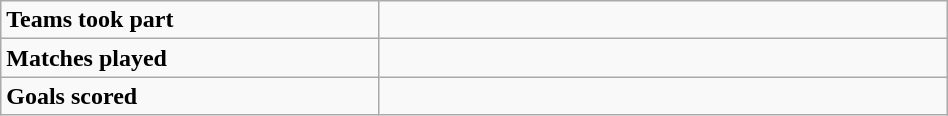<table class="wikitable" style="width:50%">
<tr>
<td style="width:40%"><strong>Teams took part</strong></td>
<td></td>
</tr>
<tr>
<td><strong>Matches played</strong></td>
<td></td>
</tr>
<tr>
<td><strong>Goals scored</strong></td>
<td></td>
</tr>
</table>
